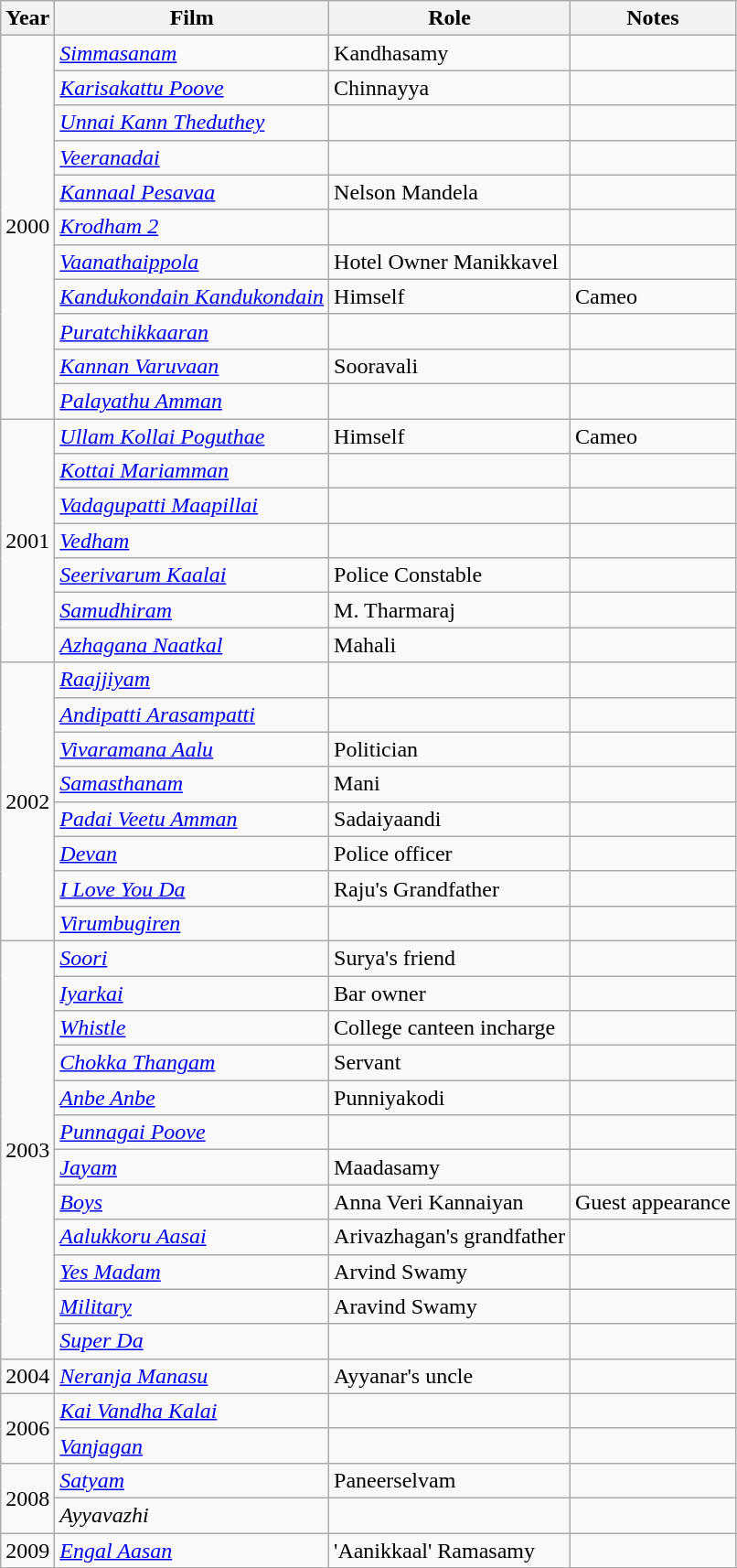<table class="wikitable sortable">
<tr style="text-align:center;">
<th>Year</th>
<th>Film</th>
<th>Role</th>
<th>Notes</th>
</tr>
<tr>
<td rowspan=11>2000</td>
<td><em><a href='#'>Simmasanam</a></em></td>
<td>Kandhasamy</td>
<td></td>
</tr>
<tr>
<td><em><a href='#'>Karisakattu Poove</a></em></td>
<td>Chinnayya</td>
<td></td>
</tr>
<tr>
<td><em><a href='#'>Unnai Kann Theduthey</a></em></td>
<td></td>
<td></td>
</tr>
<tr>
<td><em><a href='#'>Veeranadai</a></em></td>
<td></td>
<td></td>
</tr>
<tr>
<td><em><a href='#'>Kannaal Pesavaa</a></em></td>
<td>Nelson Mandela</td>
<td></td>
</tr>
<tr>
<td><em><a href='#'>Krodham 2</a></em></td>
<td></td>
<td></td>
</tr>
<tr>
<td><em><a href='#'>Vaanathaippola</a></em></td>
<td>Hotel Owner Manikkavel</td>
<td></td>
</tr>
<tr>
<td><em><a href='#'>Kandukondain Kandukondain</a></em></td>
<td>Himself</td>
<td>Cameo</td>
</tr>
<tr>
<td><em><a href='#'>Puratchikkaaran</a></em></td>
<td></td>
<td></td>
</tr>
<tr>
<td><em><a href='#'>Kannan Varuvaan</a></em></td>
<td>Sooravali</td>
<td></td>
</tr>
<tr>
<td><em><a href='#'>Palayathu Amman</a></em></td>
<td></td>
<td></td>
</tr>
<tr>
<td rowspan=7>2001</td>
<td><em><a href='#'>Ullam Kollai Poguthae</a></em></td>
<td>Himself</td>
<td>Cameo</td>
</tr>
<tr>
<td><em><a href='#'>Kottai Mariamman</a></em></td>
<td></td>
<td></td>
</tr>
<tr>
<td><em><a href='#'>Vadagupatti Maapillai</a></em></td>
<td></td>
<td></td>
</tr>
<tr>
<td><em><a href='#'>Vedham</a></em></td>
<td></td>
<td></td>
</tr>
<tr>
<td><em><a href='#'>Seerivarum Kaalai</a></em></td>
<td>Police Constable</td>
<td></td>
</tr>
<tr>
<td><em><a href='#'>Samudhiram</a></em></td>
<td>M. Tharmaraj</td>
<td></td>
</tr>
<tr>
<td><em><a href='#'>Azhagana Naatkal</a></em></td>
<td>Mahali</td>
<td></td>
</tr>
<tr>
<td rowspan=8>2002</td>
<td><em><a href='#'>Raajjiyam</a></em></td>
<td></td>
<td></td>
</tr>
<tr>
<td><em><a href='#'>Andipatti Arasampatti</a></em></td>
<td></td>
<td></td>
</tr>
<tr>
<td><em><a href='#'>Vivaramana Aalu</a></em></td>
<td>Politician</td>
<td></td>
</tr>
<tr>
<td><em><a href='#'>Samasthanam</a></em></td>
<td>Mani</td>
<td></td>
</tr>
<tr>
<td><em><a href='#'>Padai Veetu Amman</a></em></td>
<td>Sadaiyaandi</td>
<td></td>
</tr>
<tr>
<td><em><a href='#'>Devan</a></em></td>
<td>Police officer</td>
<td></td>
</tr>
<tr>
<td><em><a href='#'>I Love You Da</a></em></td>
<td>Raju's Grandfather</td>
<td></td>
</tr>
<tr>
<td><em><a href='#'>Virumbugiren</a></em></td>
<td></td>
<td></td>
</tr>
<tr>
<td rowspan=12>2003</td>
<td><em><a href='#'>Soori</a></em></td>
<td>Surya's friend</td>
<td></td>
</tr>
<tr>
<td><em><a href='#'>Iyarkai</a></em></td>
<td>Bar owner</td>
<td></td>
</tr>
<tr>
<td><em><a href='#'>Whistle</a></em></td>
<td>College canteen incharge</td>
<td></td>
</tr>
<tr>
<td><em><a href='#'>Chokka Thangam</a></em></td>
<td>Servant</td>
<td></td>
</tr>
<tr>
<td><em><a href='#'>Anbe Anbe</a></em></td>
<td>Punniyakodi</td>
<td></td>
</tr>
<tr>
<td><em><a href='#'>Punnagai Poove</a></em></td>
<td></td>
<td></td>
</tr>
<tr>
<td><em><a href='#'>Jayam</a></em></td>
<td>Maadasamy</td>
<td></td>
</tr>
<tr>
<td><em><a href='#'>Boys</a></em></td>
<td>Anna Veri Kannaiyan</td>
<td>Guest appearance</td>
</tr>
<tr>
<td><em><a href='#'>Aalukkoru Aasai</a></em></td>
<td>Arivazhagan's grandfather</td>
<td></td>
</tr>
<tr>
<td><em><a href='#'>Yes Madam</a></em></td>
<td>Arvind Swamy</td>
<td></td>
</tr>
<tr>
<td><em><a href='#'>Military</a></em></td>
<td>Aravind Swamy</td>
<td></td>
</tr>
<tr>
<td><em><a href='#'>Super Da</a></em></td>
<td></td>
<td></td>
</tr>
<tr>
<td>2004</td>
<td><em><a href='#'>Neranja Manasu</a></em></td>
<td>Ayyanar's uncle</td>
<td></td>
</tr>
<tr>
<td rowspan="2">2006</td>
<td><em><a href='#'>Kai Vandha Kalai</a></em></td>
<td></td>
<td></td>
</tr>
<tr>
<td><em><a href='#'>Vanjagan</a></em></td>
<td></td>
<td></td>
</tr>
<tr>
<td rowspan=2>2008</td>
<td><em><a href='#'>Satyam</a></em></td>
<td>Paneerselvam</td>
<td></td>
</tr>
<tr>
<td><em>Ayyavazhi</em></td>
<td></td>
<td></td>
</tr>
<tr>
<td>2009</td>
<td><em><a href='#'>Engal Aasan</a></em></td>
<td>'Aanikkaal' Ramasamy</td>
<td></td>
</tr>
<tr>
</tr>
</table>
